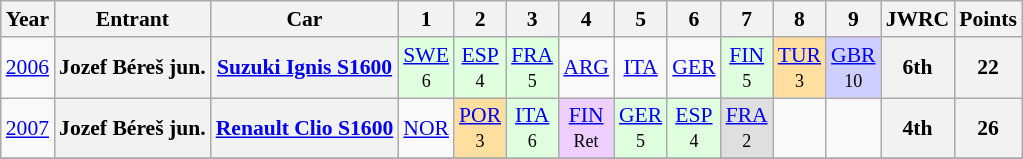<table class="wikitable" border="1" style="text-align:center; font-size:90%;">
<tr>
<th>Year</th>
<th>Entrant</th>
<th>Car</th>
<th>1</th>
<th>2</th>
<th>3</th>
<th>4</th>
<th>5</th>
<th>6</th>
<th>7</th>
<th>8</th>
<th>9</th>
<th>JWRC</th>
<th>Points</th>
</tr>
<tr>
<td><a href='#'>2006</a></td>
<th>Jozef Béreš jun.</th>
<th><a href='#'>Suzuki Ignis S1600</a></th>
<td style="background:#DFFFDF;"><a href='#'>SWE</a><br><small>6</small></td>
<td style="background:#DFFFDF;"><a href='#'>ESP</a><br><small>4</small></td>
<td style="background:#DFFFDF;"><a href='#'>FRA</a><br><small>5</small></td>
<td><a href='#'>ARG</a></td>
<td><a href='#'>ITA</a></td>
<td><a href='#'>GER</a></td>
<td style="background:#DFFFDF;"><a href='#'>FIN</a><br><small>5</small></td>
<td style="background:#FFDF9F;"><a href='#'>TUR</a><br><small>3</small></td>
<td style="background:#CFCFFF;"><a href='#'>GBR</a><br><small>10</small></td>
<th>6th</th>
<th>22</th>
</tr>
<tr>
<td><a href='#'>2007</a></td>
<th>Jozef Béreš jun.</th>
<th><a href='#'>Renault Clio S1600</a></th>
<td><a href='#'>NOR</a></td>
<td style="background:#FFDF9F;"><a href='#'>POR</a><br><small>3</small></td>
<td style="background:#DFFFDF;"><a href='#'>ITA</a><br><small>6</small></td>
<td style="background:#EFCFFF;"><a href='#'>FIN</a><br><small>Ret</small></td>
<td style="background:#DFFFDF;"><a href='#'>GER</a><br><small>5</small></td>
<td style="background:#DFFFDF;"><a href='#'>ESP</a><br><small>4</small></td>
<td style="background:#DFDFDF;"><a href='#'>FRA</a><br><small>2</small></td>
<td></td>
<td></td>
<th>4th</th>
<th>26</th>
</tr>
<tr>
</tr>
</table>
